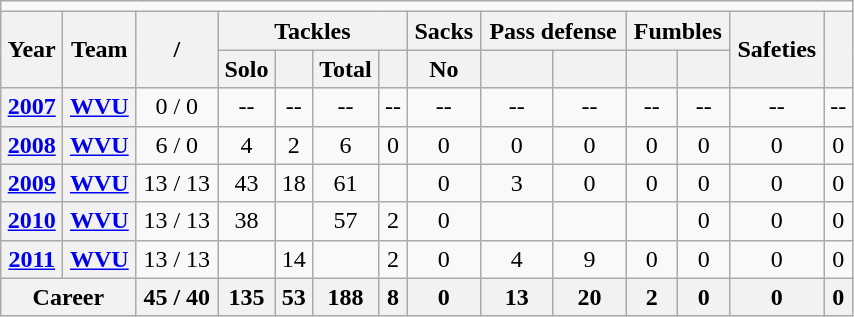<table class= "wikitable" float="left" style="text-align:center; width:45%;">
<tr>
<td ! colspan="22"></td>
</tr>
<tr>
<th rowspan=2>Year</th>
<th rowspan=2>Team</th>
<th rowspan=2>/</th>
<th colspan=4>Tackles</th>
<th>Sacks</th>
<th colspan=2>Pass defense</th>
<th colspan=2>Fumbles</th>
<th rowspan=2>Safeties</th>
<th rowspan=2></th>
</tr>
<tr>
<th>Solo</th>
<th></th>
<th>Total</th>
<th></th>
<th>No</th>
<th></th>
<th></th>
<th></th>
<th></th>
</tr>
<tr>
<th><a href='#'>2007</a></th>
<th><a href='#'>WVU</a></th>
<td>0 / 0</td>
<td>--</td>
<td>--</td>
<td>--</td>
<td>--</td>
<td>--</td>
<td>--</td>
<td>--</td>
<td>--</td>
<td>--</td>
<td>--</td>
<td>--</td>
</tr>
<tr>
<th><a href='#'>2008</a></th>
<th><a href='#'>WVU</a></th>
<td>6 / 0</td>
<td>4</td>
<td>2</td>
<td>6</td>
<td>0</td>
<td>0</td>
<td>0</td>
<td>0</td>
<td>0</td>
<td>0</td>
<td>0</td>
<td>0</td>
</tr>
<tr>
<th><a href='#'>2009</a></th>
<th><a href='#'>WVU</a></th>
<td>13 / 13</td>
<td>43</td>
<td>18</td>
<td>61</td>
<td></td>
<td>0</td>
<td>3</td>
<td>0</td>
<td>0</td>
<td>0</td>
<td>0</td>
<td>0</td>
</tr>
<tr>
<th><a href='#'>2010</a></th>
<th><a href='#'>WVU</a></th>
<td>13 / 13</td>
<td>38</td>
<td></td>
<td>57</td>
<td>2</td>
<td>0</td>
<td></td>
<td></td>
<td></td>
<td>0</td>
<td>0</td>
<td>0</td>
</tr>
<tr>
<th><a href='#'>2011</a></th>
<th><a href='#'>WVU</a></th>
<td>13 / 13</td>
<td></td>
<td>14</td>
<td></td>
<td>2</td>
<td>0</td>
<td>4</td>
<td>9</td>
<td>0</td>
<td>0</td>
<td>0</td>
<td>0</td>
</tr>
<tr>
<th colspan="2">Career</th>
<th>45 / 40</th>
<th>135</th>
<th>53</th>
<th>188</th>
<th>8</th>
<th>0</th>
<th>13</th>
<th>20</th>
<th>2</th>
<th>0</th>
<th>0</th>
<th>0</th>
</tr>
</table>
